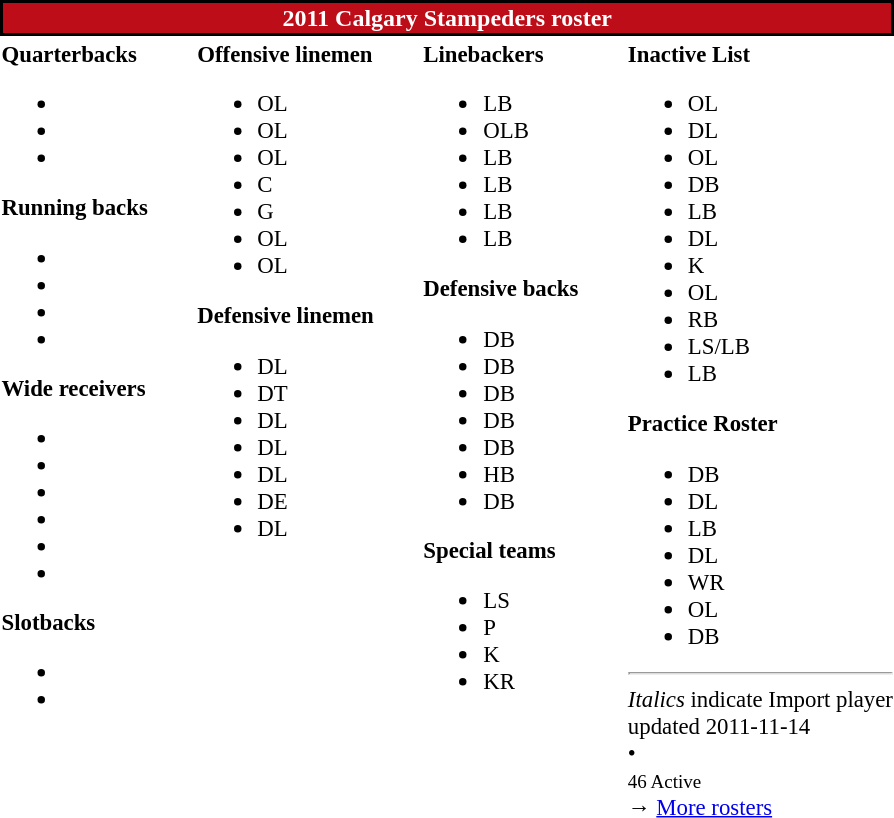<table class="toccolours" style="text-align: left;">
<tr>
<th colspan="7" style="text-align:center;background-color: #bd0d18; color:white; border:2px solid black;">2011 Calgary Stampeders roster</th>
</tr>
<tr>
<td style="font-size: 95%;" valign="top"><strong>Quarterbacks</strong><br><ul><li></li><li></li><li></li></ul><strong>Running backs</strong><ul><li></li><li></li><li></li><li></li></ul><strong>Wide receivers</strong><ul><li></li><li></li><li></li><li></li><li></li><li></li></ul><strong>Slotbacks</strong><ul><li></li><li></li></ul></td>
<td style="width: 25px;"></td>
<td style="font-size: 95%;" valign="top"><strong>Offensive linemen</strong><br><ul><li> OL</li><li> OL</li><li> OL</li><li> C</li><li> G</li><li> OL</li><li> OL</li></ul><strong>Defensive linemen</strong><ul><li> DL</li><li> DT</li><li> DL</li><li> DL</li><li> DL</li><li> DE</li><li> DL</li></ul></td>
<td style="width: 25px;"></td>
<td style="font-size: 95%;" valign="top"><strong>Linebackers </strong><br><ul><li> LB</li><li> OLB</li><li> LB</li><li> LB</li><li> LB</li><li> LB</li></ul><strong>Defensive backs</strong><ul><li> DB</li><li> DB</li><li> DB</li><li> DB</li><li> DB</li><li> HB</li><li> DB</li></ul><strong>Special teams</strong><ul><li> LS</li><li> P</li><li> K</li><li> KR</li></ul></td>
<td style="width: 25px;"></td>
<td style="font-size: 95%;" valign="top"><strong>Inactive List</strong><br><ul><li> OL </li><li> DL </li><li> OL </li><li> DB </li><li> LB </li><li> DL </li><li> K </li><li> OL </li><li> RB  </li><li> LS/LB </li><li> LB </li></ul><strong>Practice Roster</strong><ul><li> DB</li><li> DL</li><li> LB</li><li> DL</li><li> WR</li><li> OL</li><li> DB</li></ul><hr>
<em>Italics</em> indicate Import player<br>
<span></span> updated 2011-11-14<br>
<span></span> • <span></span><br>
<small>46 Active</small><br>→ <a href='#'>More rosters</a></td>
</tr>
<tr>
</tr>
</table>
